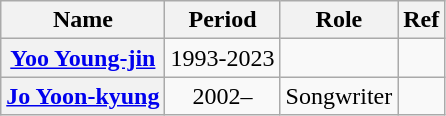<table class="wikitable plainrowheaders sortable" style="text-align:center">
<tr>
<th>Name</th>
<th>Period</th>
<th class="unsortable">Role</th>
<th class="unsortable">Ref</th>
</tr>
<tr>
<th scope="row"><a href='#'>Yoo Young-jin</a></th>
<td>1993-2023</td>
<td></td>
<td></td>
</tr>
<tr>
<th scope="row"><a href='#'>Jo Yoon-kyung</a></th>
<td>2002–</td>
<td>Songwriter</td>
<td></td>
</tr>
</table>
